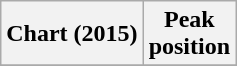<table class="wikitable sortable plainrowheaders" style="text-align:center;">
<tr>
<th>Chart (2015)</th>
<th>Peak<br>position</th>
</tr>
<tr>
</tr>
</table>
